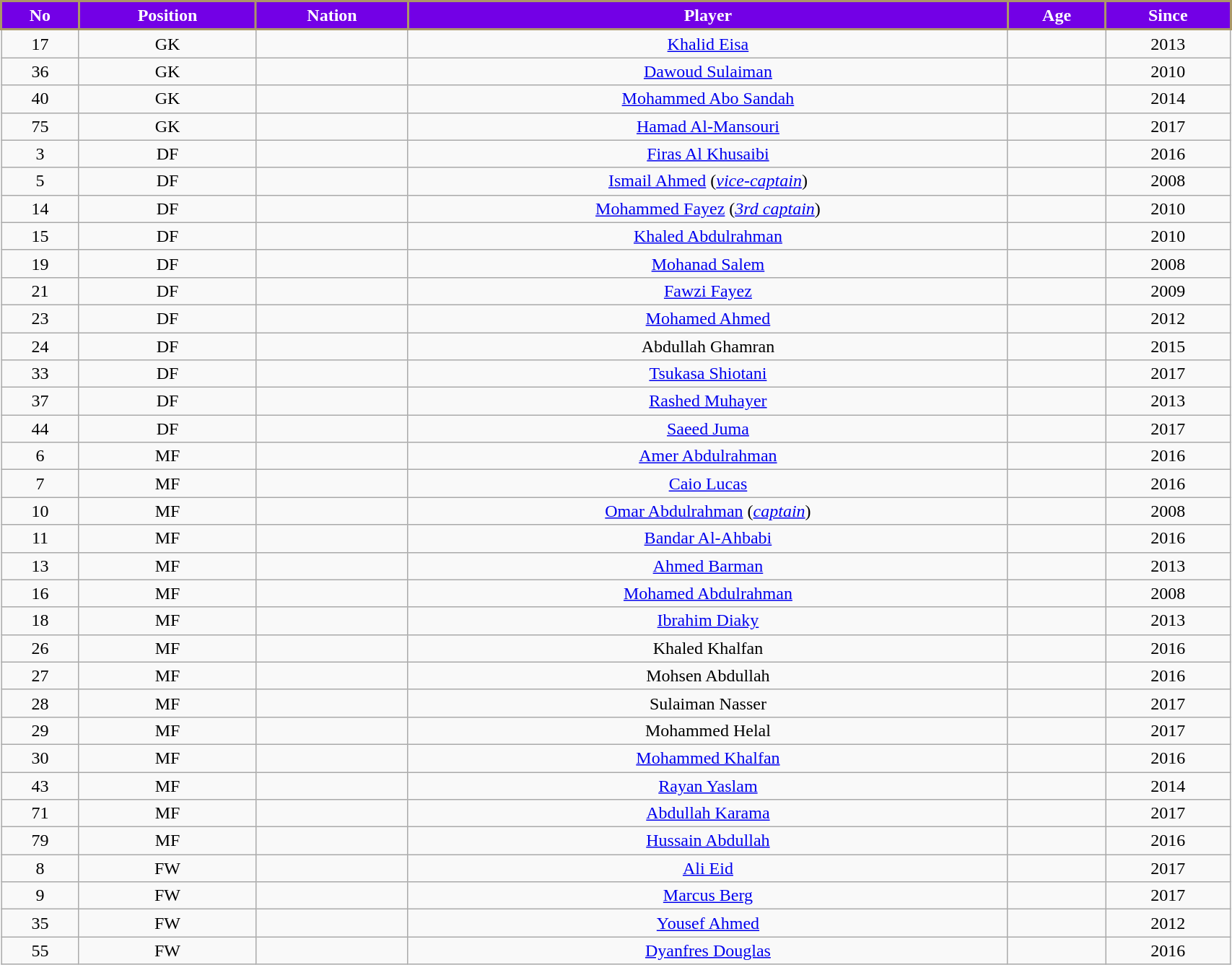<table class="wikitable sortable" style="width:90%; text-align:center; font-size:100%; text-align:centre;">
<tr>
<th style="color:#FFFFFF; background: #7300E6; border:2px solid #AB9767;">No</th>
<th style="color:#FFFFFF; background: #7300E6; border:2px solid #AB9767;">Position</th>
<th style="color:#FFFFFF; background: #7300E6; border:2px solid #AB9767;">Nation</th>
<th style="color:#FFFFFF; background: #7300E6; border:2px solid #AB9767;">Player</th>
<th style="color:#FFFFFF; background: #7300E6; border:2px solid #AB9767;">Age</th>
<th style="color:#FFFFFF; background: #7300E6; border:2px solid #AB9767;">Since</th>
</tr>
<tr>
<td align=center>17</td>
<td align=center>GK</td>
<td align=center></td>
<td align=center><a href='#'>Khalid Eisa</a></td>
<td align=center></td>
<td align=center>2013</td>
</tr>
<tr>
<td align=center>36</td>
<td align=center>GK</td>
<td align=center></td>
<td align=center><a href='#'>Dawoud Sulaiman</a></td>
<td align=center></td>
<td align=center>2010</td>
</tr>
<tr>
<td align=center>40</td>
<td align=center>GK</td>
<td align=center></td>
<td align=center><a href='#'>Mohammed Abo Sandah</a></td>
<td align=center></td>
<td align=center>2014</td>
</tr>
<tr>
<td align=center>75</td>
<td align=center>GK</td>
<td align=center></td>
<td align=center><a href='#'>Hamad Al-Mansouri</a></td>
<td align=center></td>
<td align=center>2017</td>
</tr>
<tr>
<td align=center>3</td>
<td align=center>DF</td>
<td align=center></td>
<td align=center><a href='#'>Firas Al Khusaibi</a></td>
<td align=center></td>
<td align=center>2016</td>
</tr>
<tr>
<td align=center>5</td>
<td align=center>DF</td>
<td align=center></td>
<td align=center><a href='#'>Ismail Ahmed</a> (<em><a href='#'>vice-captain</a></em>)</td>
<td align=center></td>
<td align=center>2008</td>
</tr>
<tr>
<td align=center>14</td>
<td align=center>DF</td>
<td align=center></td>
<td align=center><a href='#'>Mohammed Fayez</a> (<em><a href='#'>3rd captain</a></em>)</td>
<td align=center></td>
<td align=center>2010</td>
</tr>
<tr>
<td align=center>15</td>
<td align=center>DF</td>
<td align=center></td>
<td align=center><a href='#'>Khaled Abdulrahman</a></td>
<td align=center></td>
<td align=center>2010</td>
</tr>
<tr>
<td align=center>19</td>
<td align=center>DF</td>
<td align=center></td>
<td align=center><a href='#'>Mohanad Salem</a></td>
<td align=center></td>
<td align=center>2008</td>
</tr>
<tr>
<td align=center>21</td>
<td align=center>DF</td>
<td align=center></td>
<td align=center><a href='#'>Fawzi Fayez</a></td>
<td align=center></td>
<td align=center>2009</td>
</tr>
<tr>
<td align=center>23</td>
<td align=center>DF</td>
<td align=center></td>
<td align=center><a href='#'>Mohamed Ahmed</a></td>
<td align=center></td>
<td align=center>2012</td>
</tr>
<tr>
<td align=center>24</td>
<td align=center>DF</td>
<td align=center></td>
<td align=center>Abdullah Ghamran</td>
<td align=center></td>
<td align=center>2015</td>
</tr>
<tr>
<td align=center>33</td>
<td align=center>DF</td>
<td align=center></td>
<td align=center><a href='#'>Tsukasa Shiotani</a></td>
<td align=center></td>
<td align=center>2017</td>
</tr>
<tr>
<td align=center>37</td>
<td align=center>DF</td>
<td align=center></td>
<td align=center><a href='#'>Rashed Muhayer</a></td>
<td align=center></td>
<td align=center>2013</td>
</tr>
<tr>
<td align=center>44</td>
<td align=center>DF</td>
<td align=center></td>
<td align=center><a href='#'>Saeed Juma</a></td>
<td align=center></td>
<td align=center>2017</td>
</tr>
<tr>
<td align=center>6</td>
<td align=center>MF</td>
<td align=center></td>
<td align=center><a href='#'>Amer Abdulrahman</a></td>
<td align=center></td>
<td align=center>2016</td>
</tr>
<tr>
<td align=center>7</td>
<td align=center>MF</td>
<td align=center></td>
<td align=center><a href='#'>Caio Lucas</a></td>
<td align=center></td>
<td align=center>2016</td>
</tr>
<tr>
<td align=center>10</td>
<td align=center>MF</td>
<td align=center></td>
<td align=center><a href='#'>Omar Abdulrahman</a> (<em><a href='#'>captain</a></em>)</td>
<td align=center></td>
<td align=center>2008</td>
</tr>
<tr>
<td align=center>11</td>
<td align=center>MF</td>
<td align=center></td>
<td align=center><a href='#'>Bandar Al-Ahbabi</a></td>
<td align=center></td>
<td align=center>2016</td>
</tr>
<tr>
<td align=center>13</td>
<td align=center>MF</td>
<td align=center></td>
<td align=center><a href='#'>Ahmed Barman</a></td>
<td align=center></td>
<td align=center>2013</td>
</tr>
<tr>
<td align=center>16</td>
<td align=center>MF</td>
<td align=center></td>
<td align=center><a href='#'>Mohamed Abdulrahman</a></td>
<td align=center></td>
<td align=center>2008</td>
</tr>
<tr>
<td align=center>18</td>
<td align=center>MF</td>
<td align=center></td>
<td align=center><a href='#'>Ibrahim Diaky</a></td>
<td align=center></td>
<td align=center>2013</td>
</tr>
<tr>
<td align=center>26</td>
<td align=center>MF</td>
<td align=center></td>
<td align=center>Khaled Khalfan</td>
<td align=center></td>
<td align=center>2016</td>
</tr>
<tr>
<td align=center>27</td>
<td align=center>MF</td>
<td align=center></td>
<td align=center>Mohsen Abdullah</td>
<td align=center></td>
<td align=center>2016</td>
</tr>
<tr>
<td align=center>28</td>
<td align=center>MF</td>
<td align=center></td>
<td align=center>Sulaiman Nasser</td>
<td align=center></td>
<td align=center>2017</td>
</tr>
<tr>
<td align=center>29</td>
<td align=center>MF</td>
<td align=center></td>
<td align=center>Mohammed Helal</td>
<td align=center></td>
<td align=center>2017</td>
</tr>
<tr>
<td align=center>30</td>
<td align=center>MF</td>
<td align=center></td>
<td align=center><a href='#'>Mohammed Khalfan</a></td>
<td align=center></td>
<td align=center>2016</td>
</tr>
<tr>
<td align=center>43</td>
<td align=center>MF</td>
<td align=center></td>
<td align=center><a href='#'>Rayan Yaslam</a></td>
<td align=center></td>
<td align=center>2014</td>
</tr>
<tr>
<td align=center>71</td>
<td align=center>MF</td>
<td align=center></td>
<td align=center><a href='#'>Abdullah Karama</a></td>
<td align=center></td>
<td align=center>2017</td>
</tr>
<tr>
<td align=center>79</td>
<td align=center>MF</td>
<td align=center></td>
<td align=center><a href='#'>Hussain Abdullah</a></td>
<td align=center></td>
<td align=center>2016</td>
</tr>
<tr>
<td align=center>8</td>
<td align=center>FW</td>
<td align=center></td>
<td align=center><a href='#'>Ali Eid</a></td>
<td align=center></td>
<td align=center>2017</td>
</tr>
<tr>
<td align=center>9</td>
<td align=center>FW</td>
<td align=center></td>
<td align=center><a href='#'>Marcus Berg</a></td>
<td align=center></td>
<td align=center>2017</td>
</tr>
<tr>
<td align=center>35</td>
<td align=center>FW</td>
<td align=center></td>
<td align=center><a href='#'>Yousef Ahmed</a></td>
<td align=center></td>
<td align=center>2012</td>
</tr>
<tr>
<td align=center>55</td>
<td align=center>FW</td>
<td align=center></td>
<td align=center><a href='#'>Dyanfres Douglas</a></td>
<td align=center></td>
<td align=center>2016</td>
</tr>
</table>
